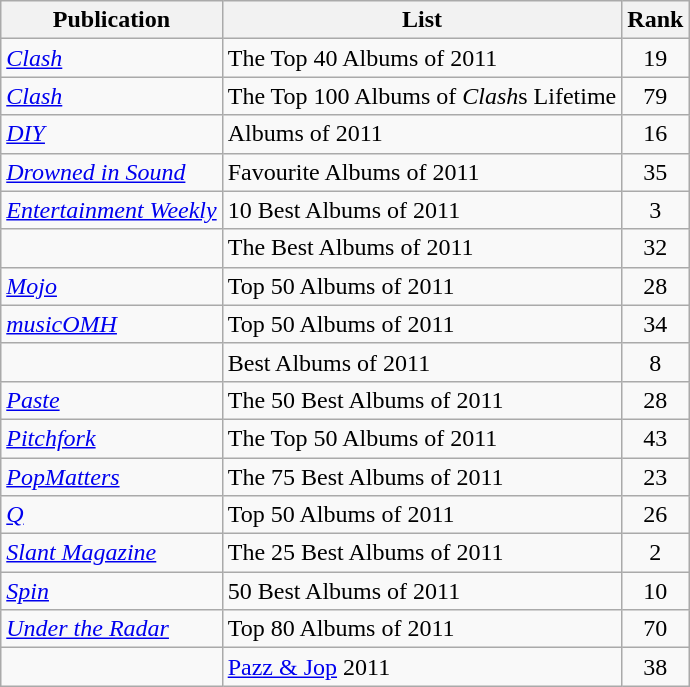<table class="wikitable sortable">
<tr>
<th>Publication</th>
<th>List</th>
<th>Rank</th>
</tr>
<tr>
<td><em><a href='#'>Clash</a></em></td>
<td>The Top 40 Albums of 2011</td>
<td align="center">19</td>
</tr>
<tr>
<td><em><a href='#'>Clash</a></em></td>
<td>The Top 100 Albums of <em>Clash</em>s Lifetime</td>
<td align="center">79</td>
</tr>
<tr>
<td><em><a href='#'>DIY</a></em></td>
<td>Albums of 2011</td>
<td align="center">16</td>
</tr>
<tr>
<td><em><a href='#'>Drowned in Sound</a></em></td>
<td>Favourite Albums of 2011</td>
<td align="center">35</td>
</tr>
<tr>
<td><em><a href='#'>Entertainment Weekly</a></em></td>
<td>10 Best Albums of 2011</td>
<td align="center">3</td>
</tr>
<tr>
<td><em></em></td>
<td>The Best Albums of 2011</td>
<td align="center">32</td>
</tr>
<tr>
<td><em><a href='#'>Mojo</a></em></td>
<td>Top 50 Albums of 2011</td>
<td align="center">28</td>
</tr>
<tr>
<td><em><a href='#'>musicOMH</a></em></td>
<td>Top 50 Albums of 2011</td>
<td align="center">34</td>
</tr>
<tr>
<td><em></em></td>
<td>Best Albums of 2011</td>
<td align="center">8</td>
</tr>
<tr>
<td><em><a href='#'>Paste</a></em></td>
<td>The 50 Best Albums of 2011</td>
<td align="center">28</td>
</tr>
<tr>
<td><em><a href='#'>Pitchfork</a></em></td>
<td>The Top 50 Albums of 2011</td>
<td align="center">43</td>
</tr>
<tr>
<td><em><a href='#'>PopMatters</a></em></td>
<td>The 75 Best Albums of 2011</td>
<td align="center">23</td>
</tr>
<tr>
<td><em><a href='#'>Q</a></em></td>
<td>Top 50 Albums of 2011</td>
<td align="center">26</td>
</tr>
<tr>
<td><em><a href='#'>Slant Magazine</a></em></td>
<td>The 25 Best Albums of 2011</td>
<td align="center">2</td>
</tr>
<tr>
<td><em><a href='#'>Spin</a></em></td>
<td>50 Best Albums of 2011</td>
<td align="center">10</td>
</tr>
<tr>
<td><em><a href='#'>Under the Radar</a></em></td>
<td>Top 80 Albums of 2011</td>
<td align="center">70</td>
</tr>
<tr>
<td><em></em></td>
<td><a href='#'>Pazz & Jop</a> 2011</td>
<td align="center">38</td>
</tr>
</table>
